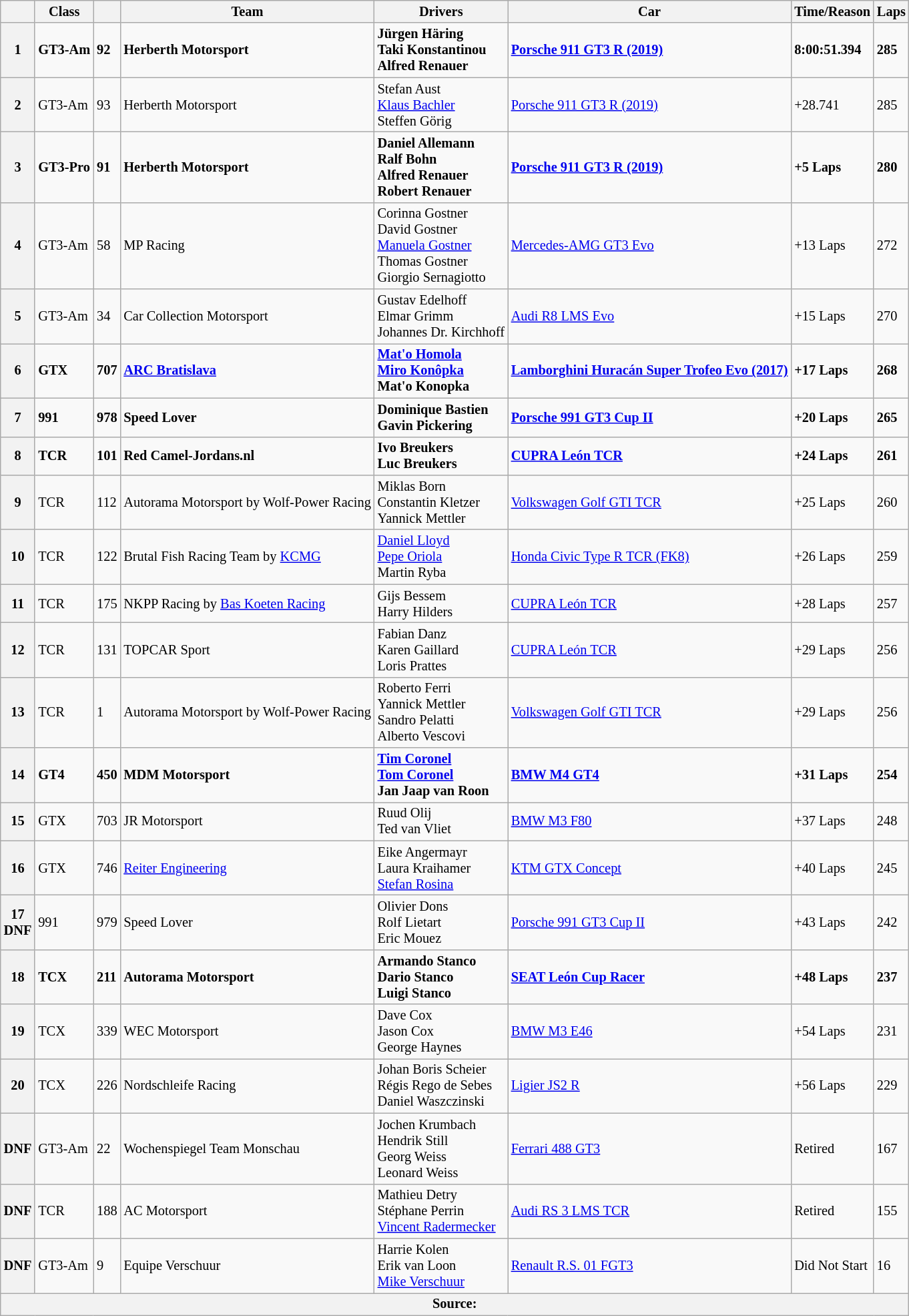<table class="wikitable" style="font-size: 85%;">
<tr>
<th></th>
<th>Class</th>
<th></th>
<th>Team</th>
<th>Drivers</th>
<th>Car</th>
<th>Time/Reason</th>
<th>Laps</th>
</tr>
<tr>
<th>1</th>
<td><strong>GT3-Am</strong></td>
<td><strong>92</strong></td>
<td><strong> Herberth Motorsport</strong></td>
<td><strong> Jürgen Häring<br> Taki Konstantinou<br> Alfred Renauer</strong></td>
<td><strong><a href='#'>Porsche 911 GT3 R (2019)</a></strong></td>
<td><strong>8:00:51.394</strong></td>
<td><strong>285</strong></td>
</tr>
<tr>
<th>2</th>
<td>GT3-Am</td>
<td>93</td>
<td> Herberth Motorsport</td>
<td> Stefan Aust<br> <a href='#'>Klaus Bachler</a><br> Steffen Görig</td>
<td><a href='#'>Porsche 911 GT3 R (2019)</a></td>
<td>+28.741</td>
<td>285</td>
</tr>
<tr>
<th>3</th>
<td><strong>GT3-Pro</strong></td>
<td><strong>91</strong></td>
<td><strong> Herberth Motorsport</strong></td>
<td><strong> Daniel Allemann<br> Ralf Bohn<br> Alfred Renauer<br> Robert Renauer</strong></td>
<td><strong><a href='#'>Porsche 911 GT3 R (2019)</a></strong></td>
<td><strong>+5 Laps</strong></td>
<td><strong>280</strong></td>
</tr>
<tr>
<th>4</th>
<td>GT3-Am</td>
<td>58</td>
<td> MP Racing</td>
<td> Corinna Gostner<br> David Gostner<br> <a href='#'>Manuela Gostner</a><br> Thomas Gostner<br> Giorgio Sernagiotto</td>
<td><a href='#'>Mercedes-AMG GT3 Evo</a></td>
<td>+13 Laps</td>
<td>272</td>
</tr>
<tr>
<th>5</th>
<td>GT3-Am</td>
<td>34</td>
<td> Car Collection Motorsport</td>
<td> Gustav Edelhoff<br> Elmar Grimm<br> Johannes Dr. Kirchhoff</td>
<td><a href='#'>Audi R8 LMS Evo</a></td>
<td>+15 Laps</td>
<td>270</td>
</tr>
<tr>
<th>6</th>
<td><strong>GTX</strong></td>
<td><strong>707</strong></td>
<td><strong> <a href='#'>ARC Bratislava</a></strong></td>
<td><strong> <a href='#'>Mat'o Homola</a><br> <a href='#'>Miro Konôpka</a><br> Mat'o Konopka</strong></td>
<td><strong><a href='#'>Lamborghini Huracán Super Trofeo Evo (2017)</a></strong></td>
<td><strong>+17 Laps</strong></td>
<td><strong>268</strong></td>
</tr>
<tr>
<th>7</th>
<td><strong>991</strong></td>
<td><strong>978</strong></td>
<td><strong> Speed Lover</strong></td>
<td><strong> Dominique Bastien<br> Gavin Pickering</strong></td>
<td><strong><a href='#'>Porsche 991 GT3 Cup II</a></strong></td>
<td><strong>+20 Laps</strong></td>
<td><strong>265</strong></td>
</tr>
<tr>
<th>8</th>
<td><strong>TCR</strong></td>
<td><strong>101</strong></td>
<td><strong> Red Camel-Jordans.nl</strong></td>
<td><strong> Ivo Breukers<br> Luc Breukers</strong></td>
<td><strong><a href='#'>CUPRA León TCR</a></strong></td>
<td><strong>+24 Laps</strong></td>
<td><strong>261</strong></td>
</tr>
<tr>
<th>9</th>
<td>TCR</td>
<td>112</td>
<td> Autorama Motorsport by Wolf-Power Racing</td>
<td> Miklas Born<br> Constantin Kletzer<br> Yannick Mettler</td>
<td><a href='#'>Volkswagen Golf GTI TCR</a></td>
<td>+25 Laps</td>
<td>260</td>
</tr>
<tr>
<th>10</th>
<td>TCR</td>
<td>122</td>
<td> Brutal Fish Racing Team by <a href='#'>KCMG</a></td>
<td> <a href='#'>Daniel Lloyd</a><br> <a href='#'>Pepe Oriola</a><br> Martin Ryba</td>
<td><a href='#'>Honda Civic Type R TCR (FK8)</a></td>
<td>+26 Laps</td>
<td>259</td>
</tr>
<tr>
<th>11</th>
<td>TCR</td>
<td>175</td>
<td> NKPP Racing by <a href='#'>Bas Koeten Racing</a></td>
<td> Gijs Bessem<br> Harry Hilders</td>
<td><a href='#'>CUPRA León TCR</a></td>
<td>+28 Laps</td>
<td>257</td>
</tr>
<tr>
<th>12</th>
<td>TCR</td>
<td>131</td>
<td> TOPCAR Sport</td>
<td> Fabian Danz<br> Karen Gaillard<br> Loris Prattes</td>
<td><a href='#'>CUPRA León TCR</a></td>
<td>+29 Laps</td>
<td>256</td>
</tr>
<tr>
<th>13</th>
<td>TCR</td>
<td>1</td>
<td> Autorama Motorsport by Wolf-Power Racing</td>
<td> Roberto Ferri<br> Yannick Mettler<br> Sandro Pelatti<br> Alberto Vescovi</td>
<td><a href='#'>Volkswagen Golf GTI TCR</a></td>
<td>+29 Laps</td>
<td>256</td>
</tr>
<tr>
<th>14</th>
<td><strong>GT4</strong></td>
<td><strong>450</strong></td>
<td><strong> MDM Motorsport</strong></td>
<td><strong> <a href='#'>Tim Coronel</a><br> <a href='#'>Tom Coronel</a><br> Jan Jaap van Roon</strong></td>
<td><strong><a href='#'>BMW M4 GT4</a></strong></td>
<td><strong>+31 Laps</strong></td>
<td><strong>254</strong></td>
</tr>
<tr>
<th>15</th>
<td>GTX</td>
<td>703</td>
<td> JR Motorsport</td>
<td> Ruud Olij<br> Ted van Vliet</td>
<td><a href='#'>BMW M3 F80</a></td>
<td>+37 Laps</td>
<td>248</td>
</tr>
<tr>
<th>16</th>
<td>GTX</td>
<td>746</td>
<td> <a href='#'>Reiter Engineering</a></td>
<td> Eike Angermayr<br> Laura Kraihamer<br> <a href='#'>Stefan Rosina</a></td>
<td><a href='#'>KTM GTX Concept</a></td>
<td>+40 Laps</td>
<td>245</td>
</tr>
<tr>
<th>17<br>DNF</th>
<td>991</td>
<td>979</td>
<td> Speed Lover</td>
<td> Olivier Dons<br> Rolf Lietart<br> Eric Mouez</td>
<td><a href='#'>Porsche 991 GT3 Cup II</a></td>
<td>+43 Laps</td>
<td>242</td>
</tr>
<tr>
<th>18</th>
<td><strong>TCX</strong></td>
<td><strong>211</strong></td>
<td><strong> Autorama Motorsport</strong></td>
<td><strong> Armando Stanco<br> Dario Stanco<br> Luigi Stanco</strong></td>
<td><strong><a href='#'>SEAT León Cup Racer</a></strong></td>
<td><strong>+48 Laps</strong></td>
<td><strong>237</strong></td>
</tr>
<tr>
<th>19</th>
<td>TCX</td>
<td>339</td>
<td> WEC Motorsport</td>
<td> Dave Cox<br> Jason Cox<br> George Haynes</td>
<td><a href='#'>BMW M3 E46</a></td>
<td>+54 Laps</td>
<td>231</td>
</tr>
<tr>
<th>20</th>
<td>TCX</td>
<td>226</td>
<td> Nordschleife Racing</td>
<td> Johan Boris Scheier<br> Régis Rego de Sebes<br> Daniel Waszczinski</td>
<td><a href='#'>Ligier JS2 R</a></td>
<td>+56 Laps</td>
<td>229</td>
</tr>
<tr>
<th>DNF</th>
<td>GT3-Am</td>
<td>22</td>
<td> Wochenspiegel Team Monschau</td>
<td> Jochen Krumbach<br> Hendrik Still<br> Georg Weiss<br> Leonard Weiss</td>
<td><a href='#'>Ferrari 488 GT3</a></td>
<td>Retired</td>
<td>167</td>
</tr>
<tr>
<th>DNF</th>
<td>TCR</td>
<td>188</td>
<td> AC Motorsport</td>
<td> Mathieu Detry<br> Stéphane Perrin<br> <a href='#'>Vincent Radermecker</a></td>
<td><a href='#'>Audi RS 3 LMS TCR</a></td>
<td>Retired</td>
<td>155</td>
</tr>
<tr>
<th>DNF</th>
<td>GT3-Am</td>
<td>9</td>
<td> Equipe Verschuur</td>
<td> Harrie Kolen<br> Erik van Loon<br> <a href='#'>Mike Verschuur</a></td>
<td><a href='#'>Renault R.S. 01 FGT3</a></td>
<td>Did Not Start</td>
<td>16</td>
</tr>
<tr>
<th colspan=8>Source:</th>
</tr>
</table>
